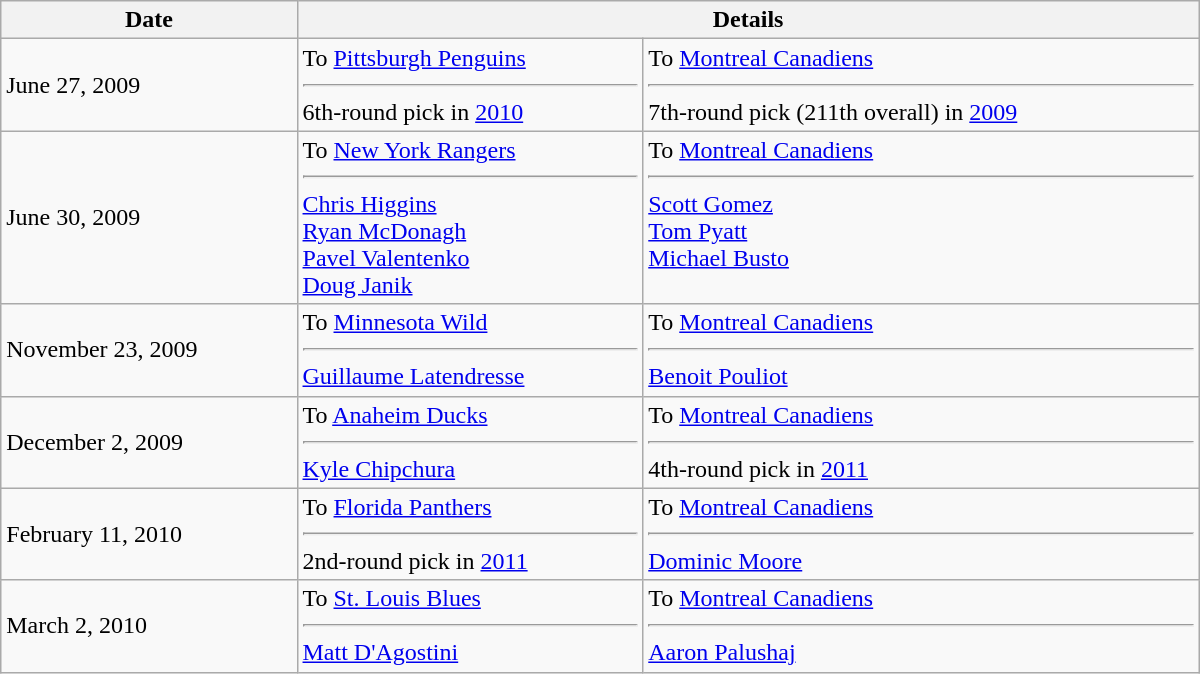<table class="wikitable" style="width:50em; padding:3px;">
<tr>
<th>Date</th>
<th colspan="2">Details</th>
</tr>
<tr>
<td>June 27, 2009</td>
<td valign="top">To <a href='#'>Pittsburgh Penguins</a> <hr>6th-round pick in <a href='#'>2010</a></td>
<td valign="top">To <a href='#'>Montreal Canadiens</a> <hr>7th-round pick (211th overall) in <a href='#'>2009</a></td>
</tr>
<tr>
<td>June 30, 2009</td>
<td valign="top">To <a href='#'>New York Rangers</a> <hr><a href='#'>Chris Higgins</a><br><a href='#'>Ryan McDonagh</a><br><a href='#'>Pavel Valentenko</a><br><a href='#'>Doug Janik</a></td>
<td valign="top">To <a href='#'>Montreal Canadiens</a> <hr><a href='#'>Scott Gomez</a><br><a href='#'>Tom Pyatt</a><br><a href='#'>Michael Busto</a></td>
</tr>
<tr>
<td>November 23, 2009</td>
<td valign="top">To <a href='#'>Minnesota Wild</a> <hr><a href='#'>Guillaume Latendresse</a></td>
<td valign="top">To <a href='#'>Montreal Canadiens</a> <hr><a href='#'>Benoit Pouliot</a></td>
</tr>
<tr>
<td>December 2, 2009</td>
<td valign="top">To <a href='#'>Anaheim Ducks</a> <hr><a href='#'>Kyle Chipchura</a></td>
<td valign="top">To <a href='#'>Montreal Canadiens</a> <hr>4th-round pick in <a href='#'>2011</a></td>
</tr>
<tr>
<td>February 11, 2010</td>
<td valign="top">To <a href='#'>Florida Panthers</a> <hr>2nd-round pick in <a href='#'>2011</a></td>
<td valign="top">To <a href='#'>Montreal Canadiens</a> <hr><a href='#'>Dominic Moore</a></td>
</tr>
<tr>
<td>March 2, 2010</td>
<td valign="top">To <a href='#'>St. Louis Blues</a> <hr><a href='#'>Matt D'Agostini</a></td>
<td valign="top">To <a href='#'>Montreal Canadiens</a> <hr><a href='#'>Aaron Palushaj</a></td>
</tr>
</table>
